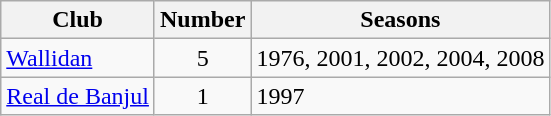<table class="wikitable sortable">
<tr>
<th>Club</th>
<th>Number</th>
<th>Seasons</th>
</tr>
<tr>
<td><a href='#'>Wallidan</a></td>
<td style="text-align:center">5</td>
<td>1976, 2001, 2002, 2004, 2008</td>
</tr>
<tr>
<td><a href='#'>Real de Banjul</a></td>
<td style="text-align:center">1</td>
<td>1997</td>
</tr>
</table>
